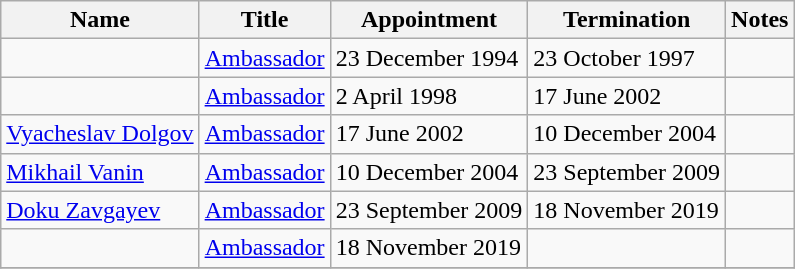<table class="wikitable">
<tr valign="middle">
<th>Name</th>
<th>Title</th>
<th>Appointment</th>
<th>Termination</th>
<th>Notes</th>
</tr>
<tr>
<td></td>
<td><a href='#'>Ambassador</a></td>
<td>23 December 1994</td>
<td>23 October 1997</td>
<td></td>
</tr>
<tr>
<td></td>
<td><a href='#'>Ambassador</a></td>
<td>2 April 1998</td>
<td>17 June 2002</td>
<td></td>
</tr>
<tr>
<td><a href='#'>Vyacheslav Dolgov</a></td>
<td><a href='#'>Ambassador</a></td>
<td>17 June 2002</td>
<td>10 December 2004</td>
<td></td>
</tr>
<tr>
<td><a href='#'>Mikhail Vanin</a></td>
<td><a href='#'>Ambassador</a></td>
<td>10 December 2004</td>
<td>23 September 2009</td>
<td></td>
</tr>
<tr>
<td><a href='#'>Doku Zavgayev</a></td>
<td><a href='#'>Ambassador</a></td>
<td>23 September 2009</td>
<td>18 November 2019</td>
<td></td>
</tr>
<tr>
<td></td>
<td><a href='#'>Ambassador</a></td>
<td>18 November 2019</td>
<td></td>
<td></td>
</tr>
<tr>
</tr>
</table>
